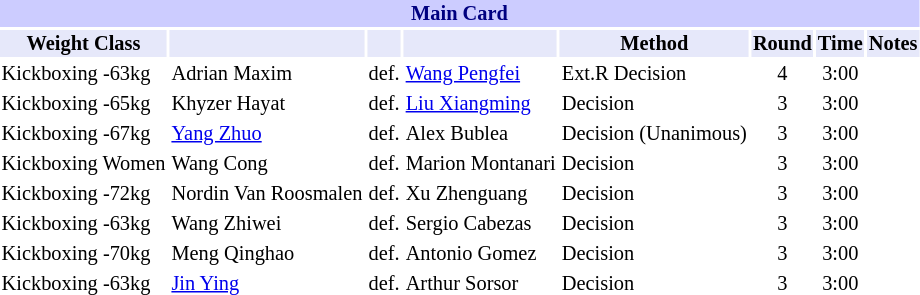<table class="toccolours" style="font-size: 85%;">
<tr>
<th colspan="8" style="background-color: #ccf; color: #000080; text-align: center;"><strong>Main Card</strong></th>
</tr>
<tr>
<th colspan="1" style="background-color: #E6E8FA; color: #000000; text-align: center;">Weight Class</th>
<th colspan="1" style="background-color: #E6E8FA; color: #000000; text-align: center;"></th>
<th colspan="1" style="background-color: #E6E8FA; color: #000000; text-align: center;"></th>
<th colspan="1" style="background-color: #E6E8FA; color: #000000; text-align: center;"></th>
<th colspan="1" style="background-color: #E6E8FA; color: #000000; text-align: center;">Method</th>
<th colspan="1" style="background-color: #E6E8FA; color: #000000; text-align: center;">Round</th>
<th colspan="1" style="background-color: #E6E8FA; color: #000000; text-align: center;">Time</th>
<th colspan="1" style="background-color: #E6E8FA; color: #000000; text-align: center;">Notes</th>
</tr>
<tr>
<td>Kickboxing -63kg</td>
<td> Adrian Maxim</td>
<td align=center>def.</td>
<td> <a href='#'>Wang Pengfei</a></td>
<td>Ext.R Decision</td>
<td align=center>4</td>
<td align=center>3:00</td>
<td></td>
</tr>
<tr>
<td>Kickboxing -65kg</td>
<td> Khyzer Hayat</td>
<td align=center>def.</td>
<td> <a href='#'>Liu Xiangming</a></td>
<td>Decision</td>
<td align=center>3</td>
<td align=center>3:00</td>
</tr>
<tr>
<td>Kickboxing -67kg</td>
<td> <a href='#'>Yang Zhuo</a></td>
<td align=center>def.</td>
<td> Alex Bublea</td>
<td>Decision (Unanimous)</td>
<td align=center>3</td>
<td align=center>3:00</td>
<td></td>
</tr>
<tr>
<td>Kickboxing Women</td>
<td> Wang Cong</td>
<td align=center>def.</td>
<td> Marion Montanari</td>
<td>Decision</td>
<td align=center>3</td>
<td align=center>3:00</td>
<td></td>
</tr>
<tr>
<td>Kickboxing -72kg</td>
<td> Nordin Van Roosmalen</td>
<td align=center>def.</td>
<td> Xu Zhenguang</td>
<td>Decision</td>
<td align=center>3</td>
<td align=center>3:00</td>
<td></td>
</tr>
<tr>
<td>Kickboxing -63kg</td>
<td> Wang Zhiwei</td>
<td align=center>def.</td>
<td> Sergio Cabezas</td>
<td>Decision</td>
<td align=center>3</td>
<td align=center>3:00</td>
<td></td>
</tr>
<tr>
<td>Kickboxing -70kg</td>
<td> Meng Qinghao</td>
<td align=center>def.</td>
<td> Antonio Gomez</td>
<td>Decision</td>
<td align=center>3</td>
<td align=center>3:00</td>
<td></td>
</tr>
<tr>
<td>Kickboxing -63kg</td>
<td> <a href='#'>Jin Ying</a></td>
<td align=center>def.</td>
<td> Arthur Sorsor</td>
<td>Decision</td>
<td align=center>3</td>
<td align=center>3:00</td>
<td></td>
</tr>
</table>
